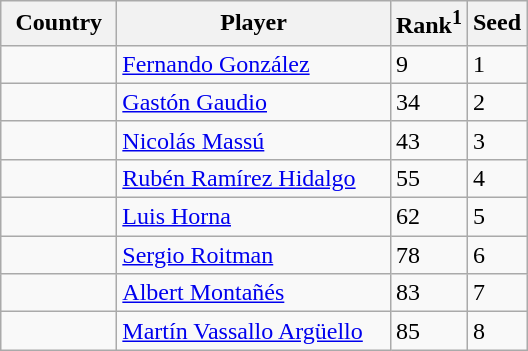<table class="sortable wikitable">
<tr>
<th width="70">Country</th>
<th width="175">Player</th>
<th>Rank<sup>1</sup></th>
<th>Seed</th>
</tr>
<tr>
<td></td>
<td><a href='#'>Fernando González</a></td>
<td>9</td>
<td>1</td>
</tr>
<tr>
<td></td>
<td><a href='#'>Gastón Gaudio</a></td>
<td>34</td>
<td>2</td>
</tr>
<tr>
<td></td>
<td><a href='#'>Nicolás Massú</a></td>
<td>43</td>
<td>3</td>
</tr>
<tr>
<td></td>
<td><a href='#'>Rubén Ramírez Hidalgo</a></td>
<td>55</td>
<td>4</td>
</tr>
<tr>
<td></td>
<td><a href='#'>Luis Horna</a></td>
<td>62</td>
<td>5</td>
</tr>
<tr>
<td></td>
<td><a href='#'>Sergio Roitman</a></td>
<td>78</td>
<td>6</td>
</tr>
<tr>
<td></td>
<td><a href='#'>Albert Montañés</a></td>
<td>83</td>
<td>7</td>
</tr>
<tr>
<td></td>
<td><a href='#'>Martín Vassallo Argüello</a></td>
<td>85</td>
<td>8</td>
</tr>
</table>
